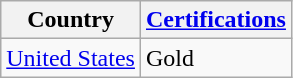<table class="wikitable">
<tr>
<th>Country</th>
<th><a href='#'>Certifications</a></th>
</tr>
<tr>
<td><a href='#'>United States</a></td>
<td>Gold</td>
</tr>
</table>
